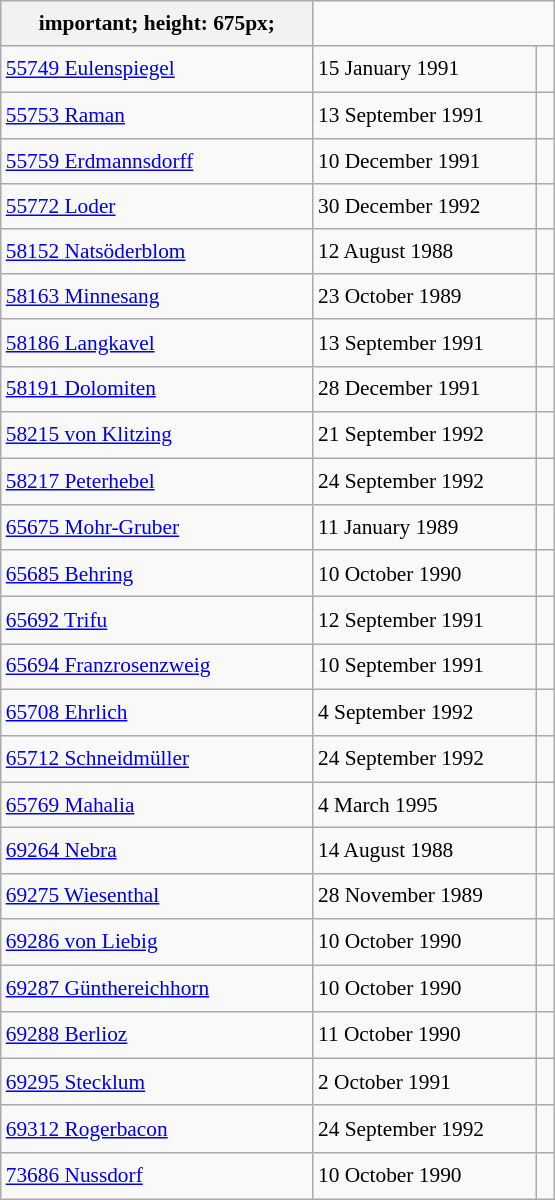<table class="wikitable" style="font-size: 89%; float: left; width: 26em; margin-right: 1em; line-height: 1.65em">
<tr>
<th>important; height: 675px;</th>
</tr>
<tr>
<td><a href='#'>55749 Eulenspiegel</a></td>
<td>15 January 1991</td>
<td><small></small></td>
</tr>
<tr>
<td><a href='#'>55753 Raman</a></td>
<td>13 September 1991</td>
<td><small></small> </td>
</tr>
<tr>
<td><a href='#'>55759 Erdmannsdorff</a></td>
<td>10 December 1991</td>
<td><small></small></td>
</tr>
<tr>
<td><a href='#'>55772 Loder</a></td>
<td>30 December 1992</td>
<td><small></small></td>
</tr>
<tr>
<td><a href='#'>58152 Natsöderblom</a></td>
<td>12 August 1988</td>
<td><small></small></td>
</tr>
<tr>
<td><a href='#'>58163 Minnesang</a></td>
<td>23 October 1989</td>
<td><small></small></td>
</tr>
<tr>
<td><a href='#'>58186 Langkavel</a></td>
<td>13 September 1991</td>
<td><small></small> </td>
</tr>
<tr>
<td><a href='#'>58191 Dolomiten</a></td>
<td>28 December 1991</td>
<td><small></small></td>
</tr>
<tr>
<td><a href='#'>58215 von Klitzing</a></td>
<td>21 September 1992</td>
<td><small></small> </td>
</tr>
<tr>
<td><a href='#'>58217 Peterhebel</a></td>
<td>24 September 1992</td>
<td><small></small> </td>
</tr>
<tr>
<td><a href='#'>65675 Mohr-Gruber</a></td>
<td>11 January 1989</td>
<td><small></small></td>
</tr>
<tr>
<td><a href='#'>65685 Behring</a></td>
<td>10 October 1990</td>
<td><small></small> </td>
</tr>
<tr>
<td><a href='#'>65692 Trifu</a></td>
<td>12 September 1991</td>
<td><small></small> </td>
</tr>
<tr>
<td><a href='#'>65694 Franzrosenzweig</a></td>
<td>10 September 1991</td>
<td><small></small></td>
</tr>
<tr>
<td><a href='#'>65708 Ehrlich</a></td>
<td>4 September 1992</td>
<td><small></small> </td>
</tr>
<tr>
<td><a href='#'>65712 Schneidmüller</a></td>
<td>24 September 1992</td>
<td><small></small> </td>
</tr>
<tr>
<td><a href='#'>65769 Mahalia</a></td>
<td>4 March 1995</td>
<td><small></small></td>
</tr>
<tr>
<td><a href='#'>69264 Nebra</a></td>
<td>14 August 1988</td>
<td><small></small></td>
</tr>
<tr>
<td><a href='#'>69275 Wiesenthal</a></td>
<td>28 November 1989</td>
<td><small></small></td>
</tr>
<tr>
<td><a href='#'>69286 von Liebig</a></td>
<td>10 October 1990</td>
<td><small></small> </td>
</tr>
<tr>
<td><a href='#'>69287 Günthereichhorn</a></td>
<td>10 October 1990</td>
<td><small></small> </td>
</tr>
<tr>
<td><a href='#'>69288 Berlioz</a></td>
<td>11 October 1990</td>
<td><small></small> </td>
</tr>
<tr>
<td><a href='#'>69295 Stecklum</a></td>
<td>2 October 1991</td>
<td><small></small> </td>
</tr>
<tr>
<td><a href='#'>69312 Rogerbacon</a></td>
<td>24 September 1992</td>
<td><small></small> </td>
</tr>
<tr>
<td><a href='#'>73686 Nussdorf</a></td>
<td>10 October 1990</td>
<td><small></small> </td>
</tr>
</table>
